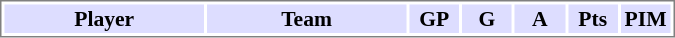<table cellpadding="0">
<tr align="left" style="vertical-align: top">
<td></td>
<td><br><table cellpadding="1" width="450px" style="font-size: 90%; border: 1px solid gray;">
<tr>
<th bgcolor="#DDDDFF" width="30%">Player</th>
<th bgcolor="#DDDDFF" width="30%">Team</th>
<th bgcolor="#DDDDFF" width="7.5%">GP</th>
<th bgcolor="#DDDDFF" width="7.5%">G</th>
<th bgcolor="#DDDDFF" width="7.5%">A</th>
<th bgcolor="#DDDDFF" width="7.5%">Pts</th>
<th bgcolor="#DDDDFF" width="7.5%">PIM</th>
</tr>
</table>
</td>
</tr>
</table>
